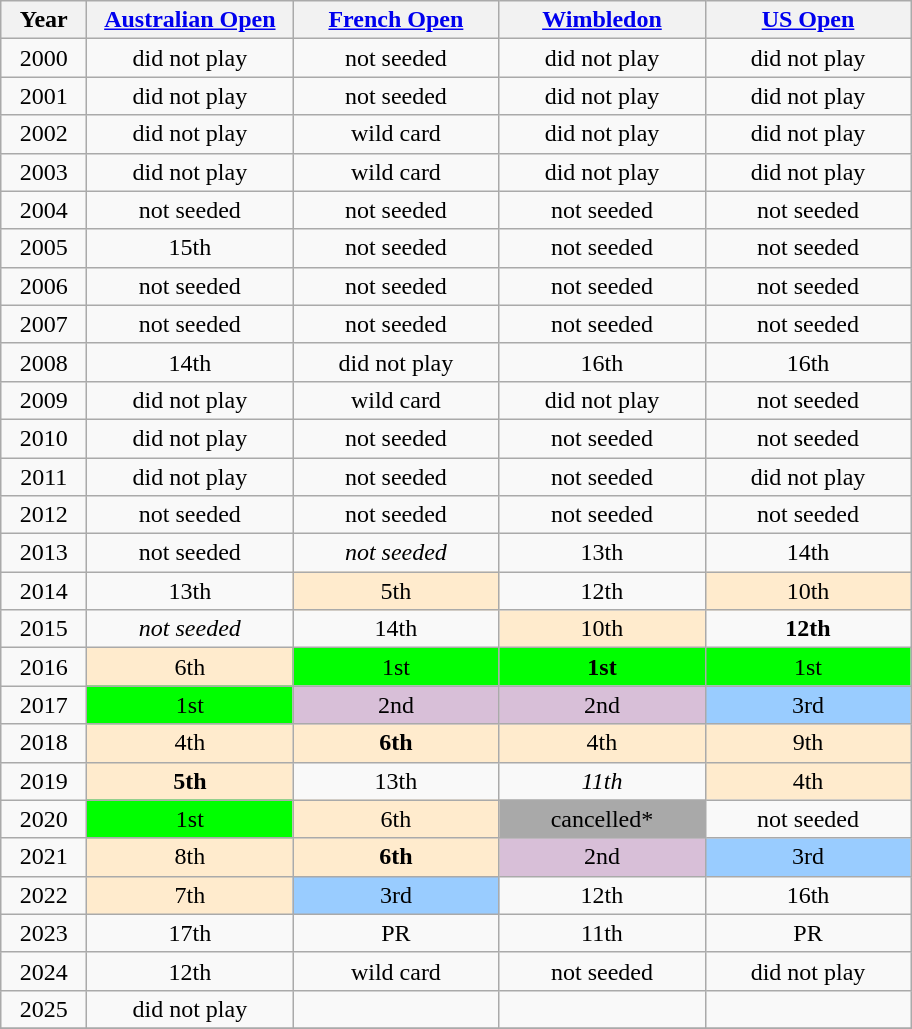<table class="wikitable" style="text-align:center">
<tr>
<th width="50">Year</th>
<th width="130"><a href='#'>Australian Open</a></th>
<th width="130"><a href='#'>French Open</a></th>
<th width="130"><a href='#'>Wimbledon</a></th>
<th width="130"><a href='#'>US Open</a></th>
</tr>
<tr>
<td>2000</td>
<td>did not play</td>
<td>not seeded</td>
<td>did not play</td>
<td>did not play</td>
</tr>
<tr>
<td>2001</td>
<td>did not play</td>
<td>not seeded</td>
<td>did not play</td>
<td>did not play</td>
</tr>
<tr>
<td>2002</td>
<td>did not play</td>
<td>wild card</td>
<td>did not play</td>
<td>did not play</td>
</tr>
<tr>
<td>2003</td>
<td>did not play</td>
<td>wild card</td>
<td>did not play</td>
<td>did not play</td>
</tr>
<tr>
<td>2004</td>
<td>not seeded</td>
<td>not seeded</td>
<td>not seeded</td>
<td>not seeded</td>
</tr>
<tr>
<td>2005</td>
<td>15th</td>
<td>not seeded</td>
<td>not seeded</td>
<td>not seeded</td>
</tr>
<tr>
<td>2006</td>
<td>not seeded</td>
<td>not seeded</td>
<td>not seeded</td>
<td>not seeded</td>
</tr>
<tr>
<td>2007</td>
<td>not seeded</td>
<td>not seeded</td>
<td>not seeded</td>
<td>not seeded</td>
</tr>
<tr>
<td>2008</td>
<td>14th</td>
<td>did not play</td>
<td>16th</td>
<td>16th</td>
</tr>
<tr>
<td>2009</td>
<td>did not play</td>
<td>wild card</td>
<td>did not play</td>
<td>not seeded</td>
</tr>
<tr>
<td>2010</td>
<td>did not play</td>
<td>not seeded</td>
<td>not seeded</td>
<td>not seeded</td>
</tr>
<tr>
<td>2011</td>
<td>did not play</td>
<td>not seeded</td>
<td>not seeded</td>
<td>did not play</td>
</tr>
<tr>
<td>2012</td>
<td>not seeded</td>
<td>not seeded</td>
<td>not seeded</td>
<td>not seeded</td>
</tr>
<tr>
<td>2013</td>
<td>not seeded</td>
<td><em>not seeded</em></td>
<td>13th</td>
<td>14th</td>
</tr>
<tr>
<td>2014</td>
<td>13th</td>
<td bgcolor="ffebcd">5th</td>
<td>12th</td>
<td bgcolor="ffebcd">10th</td>
</tr>
<tr>
<td>2015</td>
<td><em>not seeded</em></td>
<td>14th</td>
<td bgcolor="ffebcd">10th</td>
<td><strong>12th</strong></td>
</tr>
<tr>
<td>2016</td>
<td bgcolor="ffebcd">6th</td>
<td bgcolor="lime">1st</td>
<td bgcolor="lime"><strong>1st</strong></td>
<td bgcolor="lime">1st</td>
</tr>
<tr>
<td>2017</td>
<td bgcolor="lime">1st</td>
<td bgcolor="thistle">2nd</td>
<td bgcolor="thistle">2nd</td>
<td bgcolor="99ccff">3rd</td>
</tr>
<tr>
<td>2018</td>
<td bgcolor="ffebcd">4th</td>
<td bgcolor="ffebcd"><strong>6th</strong></td>
<td bgcolor="ffebcd">4th</td>
<td bgcolor="ffebcd">9th</td>
</tr>
<tr>
<td>2019</td>
<td bgcolor="ffebcd"><strong>5th</strong></td>
<td>13th</td>
<td><em>11th</em></td>
<td bgcolor="ffebcd">4th</td>
</tr>
<tr>
<td>2020</td>
<td bgcolor="lime">1st</td>
<td bgcolor="ffebcd">6th</td>
<td bgcolor="darkgray">cancelled*</td>
<td>not seeded</td>
</tr>
<tr>
<td>2021</td>
<td bgcolor="ffebcd">8th</td>
<td bgcolor="ffebcd"><strong>6th</strong></td>
<td bgcolor="thistle">2nd</td>
<td bgcolor="99ccff">3rd</td>
</tr>
<tr>
<td>2022</td>
<td bgcolor="ffebcd">7th</td>
<td bgcolor="99ccff">3rd</td>
<td>12th</td>
<td>16th</td>
</tr>
<tr>
<td>2023</td>
<td>17th</td>
<td>PR</td>
<td>11th</td>
<td>PR</td>
</tr>
<tr>
<td>2024</td>
<td>12th</td>
<td>wild card</td>
<td>not seeded</td>
<td>did not play</td>
</tr>
<tr>
<td>2025</td>
<td>did not play</td>
<td></td>
<td></td>
<td></td>
</tr>
<tr>
</tr>
</table>
